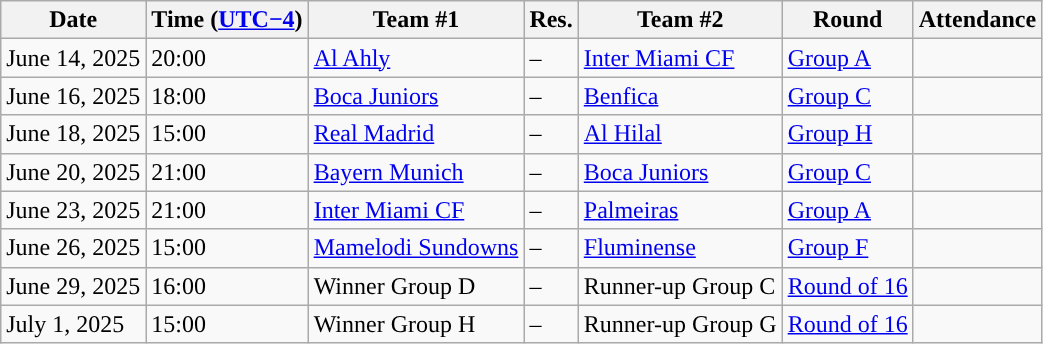<table class="wikitable" style=font-size:100% style="text-align:center">
<tr>
<th style="text-align:center;">Date</th>
<th style="text-align:center;">Time (<a href='#'>UTC−4</a>)</th>
<th style="text-align:center;">Team #1</th>
<th style="text-align:center;">Res.</th>
<th style="text-align:center;">Team #2</th>
<th style="text-align:center;">Round</th>
<th>Attendance</th>
</tr>
<tr>
<td>June 14, 2025</td>
<td>20:00</td>
<td><a href='#'>Al Ahly</a> </td>
<td>–</td>
<td> <a href='#'>Inter Miami CF</a></td>
<td><a href='#'>Group A</a></td>
<td></td>
</tr>
<tr>
<td>June 16, 2025</td>
<td>18:00</td>
<td><a href='#'>Boca Juniors</a> </td>
<td>–</td>
<td> <a href='#'>Benfica</a></td>
<td><a href='#'>Group C</a></td>
<td></td>
</tr>
<tr>
<td>June 18, 2025</td>
<td>15:00</td>
<td><a href='#'>Real Madrid</a> </td>
<td>–</td>
<td> <a href='#'>Al Hilal</a></td>
<td><a href='#'>Group H</a></td>
<td></td>
</tr>
<tr>
<td>June 20, 2025</td>
<td>21:00</td>
<td><a href='#'>Bayern Munich</a> </td>
<td>–</td>
<td> <a href='#'>Boca Juniors</a></td>
<td><a href='#'>Group C</a></td>
<td></td>
</tr>
<tr>
<td>June 23, 2025</td>
<td>21:00</td>
<td><a href='#'>Inter Miami CF</a> </td>
<td>–</td>
<td> <a href='#'>Palmeiras</a></td>
<td><a href='#'>Group A</a></td>
<td></td>
</tr>
<tr>
<td>June 26, 2025</td>
<td>15:00</td>
<td><a href='#'>Mamelodi Sundowns</a> </td>
<td>–</td>
<td> <a href='#'>Fluminense</a></td>
<td><a href='#'>Group F</a></td>
<td></td>
</tr>
<tr>
<td>June 29, 2025</td>
<td>16:00</td>
<td>Winner Group D</td>
<td>–</td>
<td>Runner-up Group C</td>
<td><a href='#'>Round of 16</a></td>
<td></td>
</tr>
<tr>
<td>July 1, 2025</td>
<td>15:00</td>
<td>Winner Group H</td>
<td>–</td>
<td>Runner-up Group G</td>
<td><a href='#'>Round of 16</a></td>
<td></td>
</tr>
</table>
